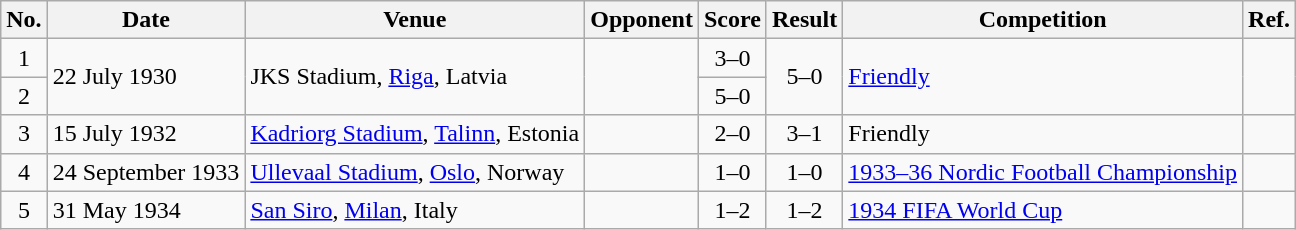<table class="wikitable sortable">
<tr>
<th scope="col">No.</th>
<th scope="col">Date</th>
<th scope="col">Venue</th>
<th scope="col">Opponent</th>
<th scope="col">Score</th>
<th scope="col">Result</th>
<th scope="col">Competition</th>
<th>Ref.</th>
</tr>
<tr>
<td align="center">1</td>
<td rowspan="2">22 July 1930</td>
<td rowspan="2">JKS Stadium, <a href='#'>Riga</a>, Latvia</td>
<td rowspan="2"></td>
<td align="center">3–0</td>
<td rowspan="2" align="center">5–0</td>
<td rowspan="2"><a href='#'>Friendly</a></td>
<td rowspan="2"></td>
</tr>
<tr>
<td align="center">2</td>
<td align="center">5–0</td>
</tr>
<tr>
<td align="center">3</td>
<td>15 July 1932</td>
<td><a href='#'>Kadriorg Stadium</a>, <a href='#'>Talinn</a>, Estonia</td>
<td></td>
<td align="center">2–0</td>
<td align="center">3–1</td>
<td>Friendly</td>
<td></td>
</tr>
<tr>
<td align="center">4</td>
<td>24 September 1933</td>
<td><a href='#'>Ullevaal Stadium</a>, <a href='#'>Oslo</a>, Norway</td>
<td></td>
<td align="center">1–0</td>
<td align="center">1–0</td>
<td><a href='#'>1933–36 Nordic Football Championship</a></td>
<td></td>
</tr>
<tr>
<td align="center">5</td>
<td>31 May 1934</td>
<td><a href='#'>San Siro</a>, <a href='#'>Milan</a>, Italy</td>
<td></td>
<td align="center">1–2</td>
<td align="center">1–2</td>
<td><a href='#'>1934 FIFA World Cup</a></td>
<td></td>
</tr>
</table>
